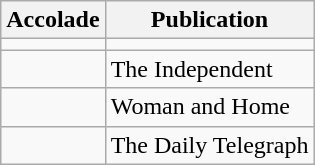<table class="wikitable">
<tr>
<th>Accolade</th>
<th>Publication</th>
</tr>
<tr>
<td></td>
<td></td>
</tr>
<tr>
<td></td>
<td>The Independent</td>
</tr>
<tr>
<td></td>
<td>Woman and Home</td>
</tr>
<tr>
<td></td>
<td>The Daily Telegraph</td>
</tr>
</table>
